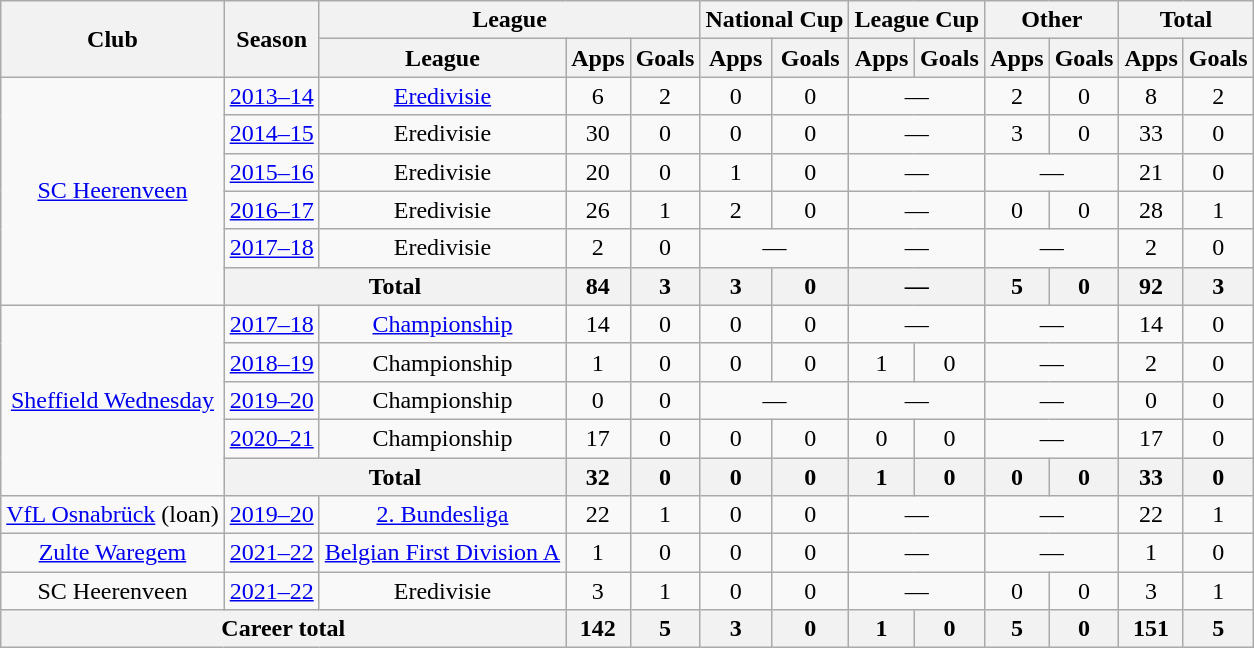<table class="wikitable" style="text-align: center">
<tr>
<th rowspan="2">Club</th>
<th rowspan="2">Season</th>
<th colspan="3">League</th>
<th colspan="2">National Cup</th>
<th colspan="2">League Cup</th>
<th colspan="2">Other</th>
<th colspan="2">Total</th>
</tr>
<tr>
<th>League</th>
<th>Apps</th>
<th>Goals</th>
<th>Apps</th>
<th>Goals</th>
<th>Apps</th>
<th>Goals</th>
<th>Apps</th>
<th>Goals</th>
<th>Apps</th>
<th>Goals</th>
</tr>
<tr>
<td rowspan="6"><a href='#'>SC Heerenveen</a></td>
<td><a href='#'>2013–14</a></td>
<td><a href='#'>Eredivisie</a></td>
<td>6</td>
<td>2</td>
<td>0</td>
<td>0</td>
<td colspan="2">—</td>
<td>2</td>
<td>0</td>
<td>8</td>
<td>2</td>
</tr>
<tr>
<td><a href='#'>2014–15</a></td>
<td>Eredivisie</td>
<td>30</td>
<td>0</td>
<td>0</td>
<td>0</td>
<td colspan="2">—</td>
<td>3</td>
<td>0</td>
<td>33</td>
<td>0</td>
</tr>
<tr>
<td><a href='#'>2015–16</a></td>
<td>Eredivisie</td>
<td>20</td>
<td>0</td>
<td>1</td>
<td>0</td>
<td colspan="2">—</td>
<td colspan="2">—</td>
<td>21</td>
<td>0</td>
</tr>
<tr>
<td><a href='#'>2016–17</a></td>
<td>Eredivisie</td>
<td>26</td>
<td>1</td>
<td>2</td>
<td>0</td>
<td colspan="2">—</td>
<td>0</td>
<td>0</td>
<td>28</td>
<td>1</td>
</tr>
<tr>
<td><a href='#'>2017–18</a></td>
<td>Eredivisie</td>
<td>2</td>
<td>0</td>
<td colspan="2">—</td>
<td colspan="2">—</td>
<td colspan="2">—</td>
<td>2</td>
<td>0</td>
</tr>
<tr>
<th colspan="2">Total</th>
<th>84</th>
<th>3</th>
<th>3</th>
<th>0</th>
<th colspan="2">—</th>
<th>5</th>
<th>0</th>
<th>92</th>
<th>3</th>
</tr>
<tr>
<td rowspan="5"><a href='#'>Sheffield Wednesday</a></td>
<td><a href='#'>2017–18</a></td>
<td><a href='#'>Championship</a></td>
<td>14</td>
<td>0</td>
<td>0</td>
<td>0</td>
<td colspan="2">—</td>
<td colspan="2">—</td>
<td>14</td>
<td>0</td>
</tr>
<tr>
<td><a href='#'>2018–19</a></td>
<td>Championship</td>
<td>1</td>
<td>0</td>
<td>0</td>
<td>0</td>
<td>1</td>
<td>0</td>
<td colspan="2">—</td>
<td>2</td>
<td>0</td>
</tr>
<tr>
<td><a href='#'>2019–20</a></td>
<td>Championship</td>
<td>0</td>
<td>0</td>
<td colspan="2">—</td>
<td colspan="2">—</td>
<td colspan="2">—</td>
<td>0</td>
<td>0</td>
</tr>
<tr>
<td><a href='#'>2020–21</a></td>
<td>Championship</td>
<td>17</td>
<td>0</td>
<td>0</td>
<td>0</td>
<td>0</td>
<td>0</td>
<td colspan="2">—</td>
<td>17</td>
<td>0</td>
</tr>
<tr>
<th colspan="2">Total</th>
<th>32</th>
<th>0</th>
<th>0</th>
<th>0</th>
<th>1</th>
<th>0</th>
<th>0</th>
<th>0</th>
<th>33</th>
<th>0</th>
</tr>
<tr>
<td><a href='#'>VfL Osnabrück</a> (loan)</td>
<td><a href='#'>2019–20</a></td>
<td><a href='#'>2. Bundesliga</a></td>
<td>22</td>
<td>1</td>
<td>0</td>
<td>0</td>
<td colspan="2">—</td>
<td colspan="2">—</td>
<td>22</td>
<td>1</td>
</tr>
<tr>
<td><a href='#'>Zulte Waregem</a></td>
<td><a href='#'>2021–22</a></td>
<td><a href='#'>Belgian First Division A</a></td>
<td>1</td>
<td>0</td>
<td>0</td>
<td>0</td>
<td colspan="2">—</td>
<td colspan="2">—</td>
<td>1</td>
<td>0</td>
</tr>
<tr>
<td>SC Heerenveen</td>
<td><a href='#'>2021–22</a></td>
<td>Eredivisie</td>
<td>3</td>
<td>1</td>
<td>0</td>
<td>0</td>
<td colspan="2">—</td>
<td>0</td>
<td>0</td>
<td>3</td>
<td>1</td>
</tr>
<tr>
<th colspan="3">Career total</th>
<th>142</th>
<th>5</th>
<th>3</th>
<th>0</th>
<th>1</th>
<th>0</th>
<th>5</th>
<th>0</th>
<th>151</th>
<th>5</th>
</tr>
</table>
